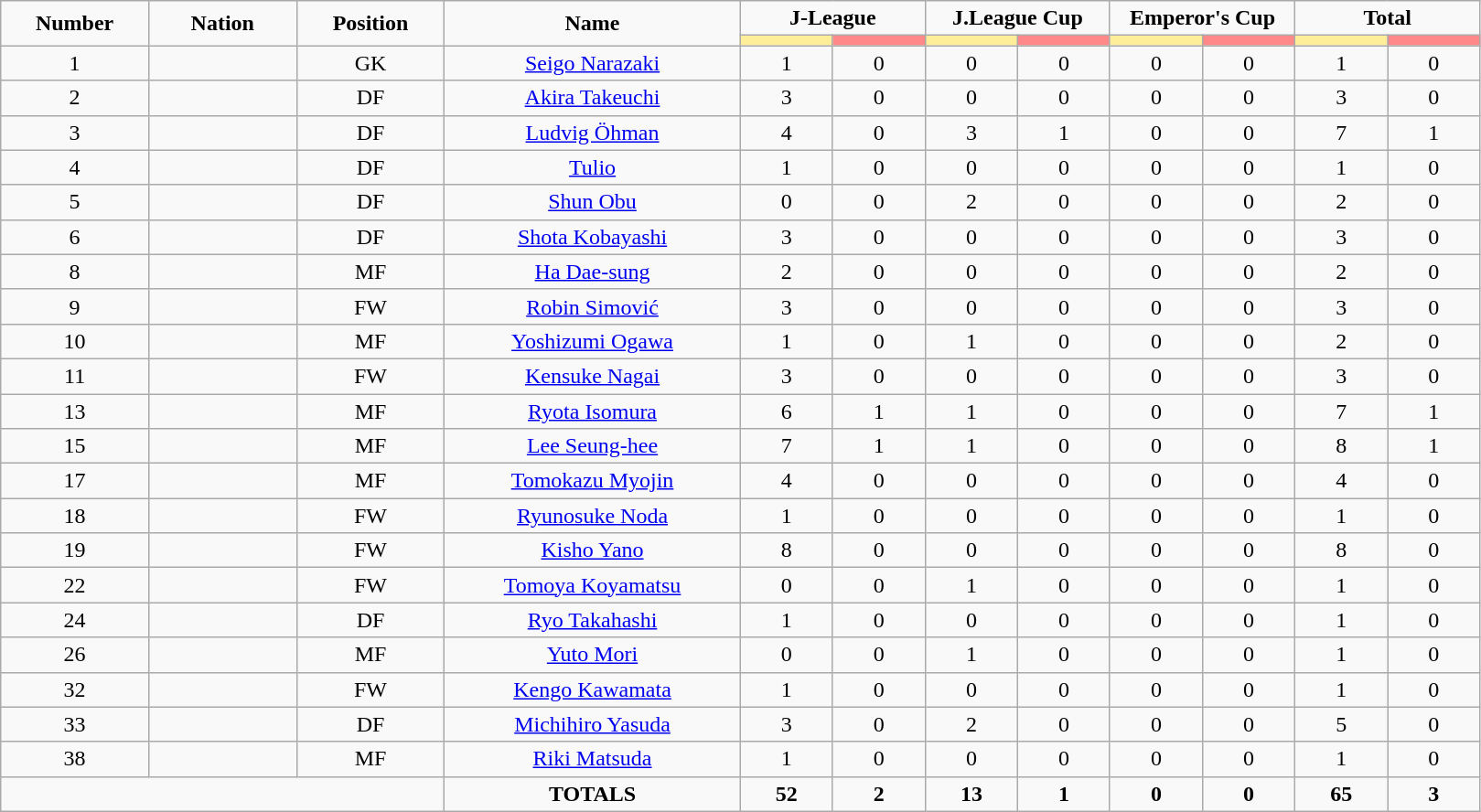<table class="wikitable" style="font-size: 100%; text-align: center;">
<tr>
<td rowspan="2" width="10%" align="center"><strong>Number</strong></td>
<td rowspan="2" width="10%" align="center"><strong>Nation</strong></td>
<td rowspan="2" width="10%" align="center"><strong>Position</strong></td>
<td rowspan="2" width="20%" align="center"><strong>Name</strong></td>
<td colspan="2" align="center"><strong>J-League</strong></td>
<td colspan="2" align="center"><strong>J.League Cup</strong></td>
<td colspan="2" align="center"><strong>Emperor's Cup</strong></td>
<td colspan="2" align="center"><strong>Total</strong></td>
</tr>
<tr>
<th width=60 style="background: #FFEE99"></th>
<th width=60 style="background: #FF8888"></th>
<th width=60 style="background: #FFEE99"></th>
<th width=60 style="background: #FF8888"></th>
<th width=60 style="background: #FFEE99"></th>
<th width=60 style="background: #FF8888"></th>
<th width=60 style="background: #FFEE99"></th>
<th width=60 style="background: #FF8888"></th>
</tr>
<tr>
<td>1</td>
<td></td>
<td>GK</td>
<td><a href='#'>Seigo Narazaki</a></td>
<td>1</td>
<td>0</td>
<td>0</td>
<td>0</td>
<td>0</td>
<td>0</td>
<td>1</td>
<td>0</td>
</tr>
<tr>
<td>2</td>
<td></td>
<td>DF</td>
<td><a href='#'>Akira Takeuchi</a></td>
<td>3</td>
<td>0</td>
<td>0</td>
<td>0</td>
<td>0</td>
<td>0</td>
<td>3</td>
<td>0</td>
</tr>
<tr>
<td>3</td>
<td></td>
<td>DF</td>
<td><a href='#'>Ludvig Öhman</a></td>
<td>4</td>
<td>0</td>
<td>3</td>
<td>1</td>
<td>0</td>
<td>0</td>
<td>7</td>
<td>1</td>
</tr>
<tr>
<td>4</td>
<td></td>
<td>DF</td>
<td><a href='#'>Tulio</a></td>
<td>1</td>
<td>0</td>
<td>0</td>
<td>0</td>
<td>0</td>
<td>0</td>
<td>1</td>
<td>0</td>
</tr>
<tr>
<td>5</td>
<td></td>
<td>DF</td>
<td><a href='#'>Shun Obu</a></td>
<td>0</td>
<td>0</td>
<td>2</td>
<td>0</td>
<td>0</td>
<td>0</td>
<td>2</td>
<td>0</td>
</tr>
<tr>
<td>6</td>
<td></td>
<td>DF</td>
<td><a href='#'>Shota Kobayashi</a></td>
<td>3</td>
<td>0</td>
<td>0</td>
<td>0</td>
<td>0</td>
<td>0</td>
<td>3</td>
<td>0</td>
</tr>
<tr>
<td>8</td>
<td></td>
<td>MF</td>
<td><a href='#'>Ha Dae-sung</a></td>
<td>2</td>
<td>0</td>
<td>0</td>
<td>0</td>
<td>0</td>
<td>0</td>
<td>2</td>
<td>0</td>
</tr>
<tr>
<td>9</td>
<td></td>
<td>FW</td>
<td><a href='#'>Robin Simović</a></td>
<td>3</td>
<td>0</td>
<td>0</td>
<td>0</td>
<td>0</td>
<td>0</td>
<td>3</td>
<td>0</td>
</tr>
<tr>
<td>10</td>
<td></td>
<td>MF</td>
<td><a href='#'>Yoshizumi Ogawa</a></td>
<td>1</td>
<td>0</td>
<td>1</td>
<td>0</td>
<td>0</td>
<td>0</td>
<td>2</td>
<td>0</td>
</tr>
<tr>
<td>11</td>
<td></td>
<td>FW</td>
<td><a href='#'>Kensuke Nagai</a></td>
<td>3</td>
<td>0</td>
<td>0</td>
<td>0</td>
<td>0</td>
<td>0</td>
<td>3</td>
<td>0</td>
</tr>
<tr>
<td>13</td>
<td></td>
<td>MF</td>
<td><a href='#'>Ryota Isomura</a></td>
<td>6</td>
<td>1</td>
<td>1</td>
<td>0</td>
<td>0</td>
<td>0</td>
<td>7</td>
<td>1</td>
</tr>
<tr>
<td>15</td>
<td></td>
<td>MF</td>
<td><a href='#'>Lee Seung-hee</a></td>
<td>7</td>
<td>1</td>
<td>1</td>
<td>0</td>
<td>0</td>
<td>0</td>
<td>8</td>
<td>1</td>
</tr>
<tr>
<td>17</td>
<td></td>
<td>MF</td>
<td><a href='#'>Tomokazu Myojin</a></td>
<td>4</td>
<td>0</td>
<td>0</td>
<td>0</td>
<td>0</td>
<td>0</td>
<td>4</td>
<td>0</td>
</tr>
<tr>
<td>18</td>
<td></td>
<td>FW</td>
<td><a href='#'>Ryunosuke Noda</a></td>
<td>1</td>
<td>0</td>
<td>0</td>
<td>0</td>
<td>0</td>
<td>0</td>
<td>1</td>
<td>0</td>
</tr>
<tr>
<td>19</td>
<td></td>
<td>FW</td>
<td><a href='#'>Kisho Yano</a></td>
<td>8</td>
<td>0</td>
<td>0</td>
<td>0</td>
<td>0</td>
<td>0</td>
<td>8</td>
<td>0</td>
</tr>
<tr>
<td>22</td>
<td></td>
<td>FW</td>
<td><a href='#'>Tomoya Koyamatsu</a></td>
<td>0</td>
<td>0</td>
<td>1</td>
<td>0</td>
<td>0</td>
<td>0</td>
<td>1</td>
<td>0</td>
</tr>
<tr>
<td>24</td>
<td></td>
<td>DF</td>
<td><a href='#'>Ryo Takahashi</a></td>
<td>1</td>
<td>0</td>
<td>0</td>
<td>0</td>
<td>0</td>
<td>0</td>
<td>1</td>
<td>0</td>
</tr>
<tr>
<td>26</td>
<td></td>
<td>MF</td>
<td><a href='#'>Yuto Mori</a></td>
<td>0</td>
<td>0</td>
<td>1</td>
<td>0</td>
<td>0</td>
<td>0</td>
<td>1</td>
<td>0</td>
</tr>
<tr>
<td>32</td>
<td></td>
<td>FW</td>
<td><a href='#'>Kengo Kawamata</a></td>
<td>1</td>
<td>0</td>
<td>0</td>
<td>0</td>
<td>0</td>
<td>0</td>
<td>1</td>
<td>0</td>
</tr>
<tr>
<td>33</td>
<td></td>
<td>DF</td>
<td><a href='#'>Michihiro Yasuda</a></td>
<td>3</td>
<td>0</td>
<td>2</td>
<td>0</td>
<td>0</td>
<td>0</td>
<td>5</td>
<td>0</td>
</tr>
<tr>
<td>38</td>
<td></td>
<td>MF</td>
<td><a href='#'>Riki Matsuda</a></td>
<td>1</td>
<td>0</td>
<td>0</td>
<td>0</td>
<td>0</td>
<td>0</td>
<td>1</td>
<td>0</td>
</tr>
<tr>
<td colspan="3"></td>
<td><strong>TOTALS</strong></td>
<td><strong>52</strong></td>
<td><strong>2</strong></td>
<td><strong>13</strong></td>
<td><strong>1</strong></td>
<td><strong>0</strong></td>
<td><strong>0</strong></td>
<td><strong>65</strong></td>
<td><strong>3</strong></td>
</tr>
</table>
